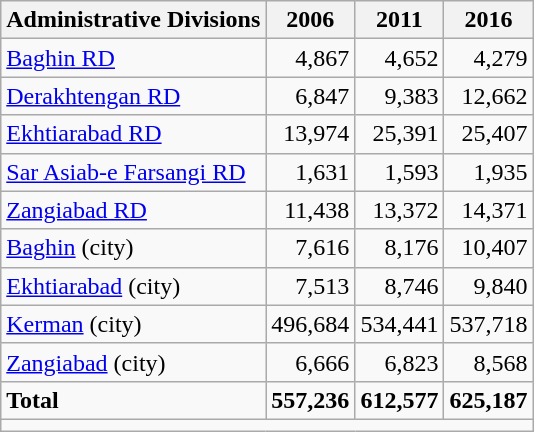<table class="wikitable">
<tr>
<th>Administrative Divisions</th>
<th>2006</th>
<th>2011</th>
<th>2016</th>
</tr>
<tr>
<td><a href='#'>Baghin RD</a></td>
<td style="text-align: right;">4,867</td>
<td style="text-align: right;">4,652</td>
<td style="text-align: right;">4,279</td>
</tr>
<tr>
<td><a href='#'>Derakhtengan RD</a></td>
<td style="text-align: right;">6,847</td>
<td style="text-align: right;">9,383</td>
<td style="text-align: right;">12,662</td>
</tr>
<tr>
<td><a href='#'>Ekhtiarabad RD</a></td>
<td style="text-align: right;">13,974</td>
<td style="text-align: right;">25,391</td>
<td style="text-align: right;">25,407</td>
</tr>
<tr>
<td><a href='#'>Sar Asiab-e Farsangi RD</a></td>
<td style="text-align: right;">1,631</td>
<td style="text-align: right;">1,593</td>
<td style="text-align: right;">1,935</td>
</tr>
<tr>
<td><a href='#'>Zangiabad RD</a></td>
<td style="text-align: right;">11,438</td>
<td style="text-align: right;">13,372</td>
<td style="text-align: right;">14,371</td>
</tr>
<tr>
<td><a href='#'>Baghin</a> (city)</td>
<td style="text-align: right;">7,616</td>
<td style="text-align: right;">8,176</td>
<td style="text-align: right;">10,407</td>
</tr>
<tr>
<td><a href='#'>Ekhtiarabad</a> (city)</td>
<td style="text-align: right;">7,513</td>
<td style="text-align: right;">8,746</td>
<td style="text-align: right;">9,840</td>
</tr>
<tr>
<td><a href='#'>Kerman</a> (city)</td>
<td style="text-align: right;">496,684</td>
<td style="text-align: right;">534,441</td>
<td style="text-align: right;">537,718</td>
</tr>
<tr>
<td><a href='#'>Zangiabad</a> (city)</td>
<td style="text-align: right;">6,666</td>
<td style="text-align: right;">6,823</td>
<td style="text-align: right;">8,568</td>
</tr>
<tr>
<td><strong>Total</strong></td>
<td style="text-align: right;"><strong>557,236</strong></td>
<td style="text-align: right;"><strong>612,577</strong></td>
<td style="text-align: right;"><strong>625,187</strong></td>
</tr>
<tr>
<td colspan=4></td>
</tr>
</table>
